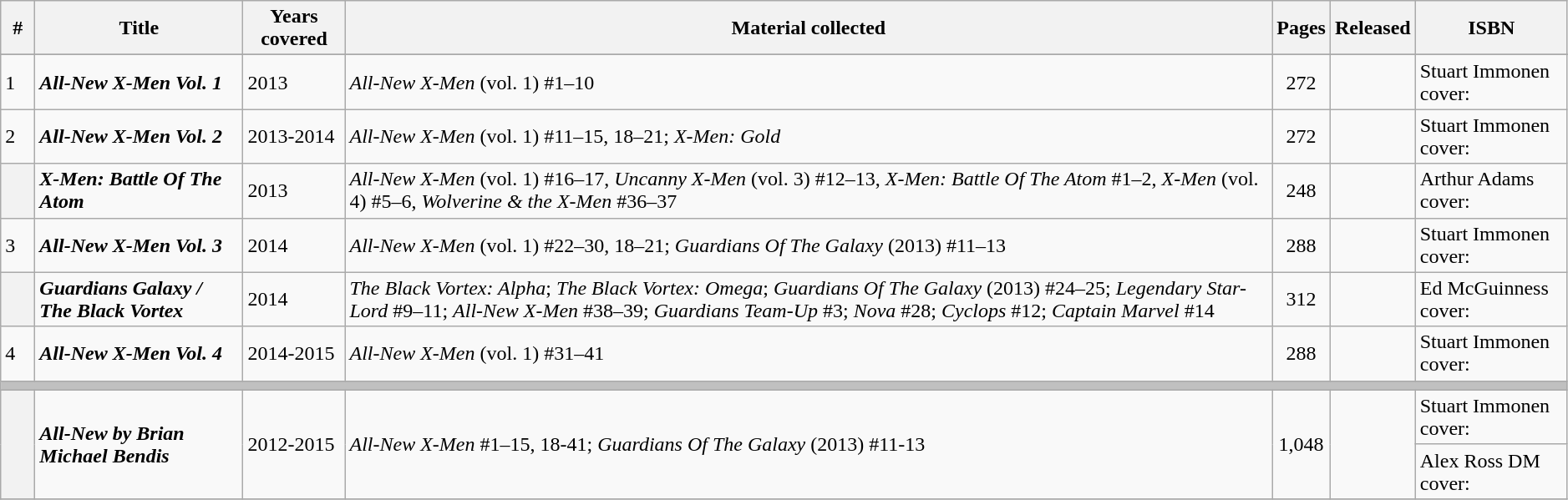<table class="wikitable sortable" width=99%>
<tr>
<th class="unsortable" width=20px>#</th>
<th>Title</th>
<th>Years covered</th>
<th class="unsortable">Material collected</th>
<th>Pages</th>
<th>Released</th>
<th class="unsortable">ISBN</th>
</tr>
<tr>
</tr>
<tr>
<td>1</td>
<td><strong><em>All-New X-Men Vol. 1</em></strong></td>
<td>2013</td>
<td><em>All-New X-Men</em> (vol. 1) #1–10</td>
<td style="text-align: center;">272</td>
<td></td>
<td>Stuart Immonen cover: </td>
</tr>
<tr>
<td>2</td>
<td><strong><em>All-New X-Men Vol. 2</em></strong></td>
<td>2013-2014</td>
<td><em>All-New X-Men</em> (vol. 1) #11–15, 18–21; <em>X-Men: Gold</em></td>
<td style="text-align: center;">272</td>
<td></td>
<td>Stuart Immonen cover: </td>
</tr>
<tr>
<th style="background-color: light grey;"></th>
<td><strong><em>X-Men: Battle Of The Atom</em></strong></td>
<td>2013</td>
<td><em>All-New X-Men</em> (vol. 1) #16–17, <em>Uncanny X-Men</em> (vol. 3) #12–13, <em>X-Men: Battle Of The Atom</em> #1–2, <em>X-Men</em> (vol. 4) #5–6, <em>Wolverine & the X-Men</em> #36–37</td>
<td style="text-align: center;">248</td>
<td></td>
<td>Arthur Adams cover: </td>
</tr>
<tr>
<td>3</td>
<td><strong><em>All-New X-Men Vol. 3</em></strong></td>
<td>2014</td>
<td><em>All-New X-Men</em> (vol. 1) #22–30, 18–21; <em>Guardians Of The Galaxy</em> (2013) #11–13</td>
<td style="text-align: center;">288</td>
<td></td>
<td>Stuart Immonen cover: </td>
</tr>
<tr>
<th style="background-color: light grey;"></th>
<td><strong><em>Guardians  Galaxy /  The Black Vortex</em></strong></td>
<td>2014</td>
<td><em>The Black Vortex: Alpha</em>; <em>The Black Vortex: Omega</em>; <em>Guardians Of The Galaxy</em> (2013) #24–25; <em>Legendary Star-Lord</em> #9–11; <em>All-New X-Men</em> #38–39; <em>Guardians Team-Up</em> #3; <em>Nova</em> #28; <em>Cyclops</em> #12; <em>Captain Marvel</em> #14</td>
<td style="text-align: center;">312</td>
<td></td>
<td>Ed McGuinness cover: </td>
</tr>
<tr>
<td>4</td>
<td><strong><em>All-New X-Men Vol. 4</em></strong></td>
<td>2014-2015</td>
<td><em>All-New X-Men</em> (vol. 1) #31–41</td>
<td style="text-align: center;">288</td>
<td></td>
<td>Stuart Immonen cover: </td>
</tr>
<tr>
<th colspan="7" style="background-color: silver;"></th>
</tr>
<tr>
<th style="background-color: light grey;" rowspan=2></th>
<td rowspan=2><strong><em>All-New  by Brian Michael Bendis</em></strong></td>
<td rowspan=2>2012-2015</td>
<td rowspan=2><em>All-New X-Men</em> #1–15, 18-41; <em>Guardians Of The Galaxy</em> (2013) #11-13</td>
<td rowspan=2 style="text-align: center;">1,048</td>
<td rowspan=2></td>
<td>Stuart Immonen cover: </td>
</tr>
<tr>
<td>Alex Ross DM cover: </td>
</tr>
<tr>
</tr>
</table>
